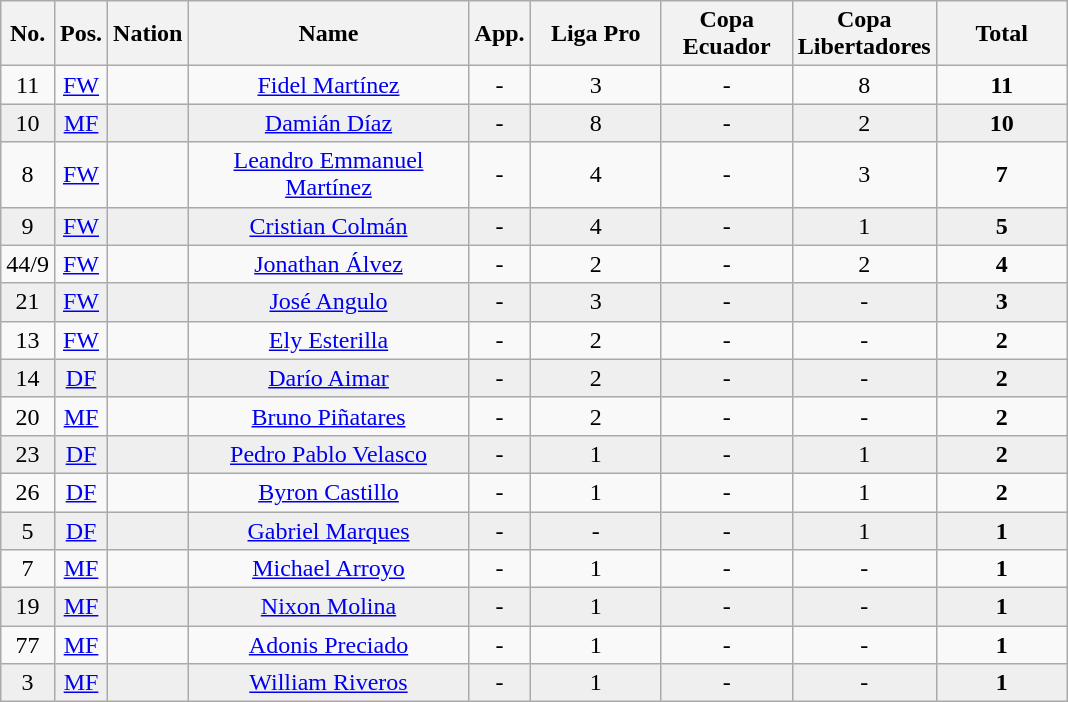<table class="wikitable sortable" style="text-align:center">
<tr>
<th width=4>No.</th>
<th width=4>Pos.</th>
<th width=5>Nation</th>
<th width=180px>Name</th>
<th width=5>App.</th>
<th width=80px>Liga Pro</th>
<th width=80px>Copa Ecuador</th>
<th width=80px>Copa Libertadores</th>
<th width=80px>Total</th>
</tr>
<tr>
<td>11</td>
<td><a href='#'>FW</a></td>
<td></td>
<td><a href='#'>Fidel Martínez</a></td>
<td>-</td>
<td>3 </td>
<td>- </td>
<td>8 </td>
<td><strong>11</strong> </td>
</tr>
<tr bgcolor="#efefef">
<td>10</td>
<td><a href='#'>MF</a></td>
<td></td>
<td><a href='#'>Damián Díaz</a></td>
<td>-</td>
<td>8 </td>
<td>- </td>
<td>2 </td>
<td><strong>10</strong> </td>
</tr>
<tr>
<td>8</td>
<td><a href='#'>FW</a></td>
<td></td>
<td><a href='#'>Leandro Emmanuel Martínez</a></td>
<td>-</td>
<td>4 </td>
<td>- </td>
<td>3 </td>
<td><strong>7</strong> </td>
</tr>
<tr bgcolor="#efefef">
<td>9</td>
<td><a href='#'>FW</a></td>
<td></td>
<td><a href='#'>Cristian Colmán</a></td>
<td>-</td>
<td>4 </td>
<td>- </td>
<td>1 </td>
<td><strong>5</strong> </td>
</tr>
<tr>
<td>44/9</td>
<td><a href='#'>FW</a></td>
<td></td>
<td><a href='#'>Jonathan Álvez</a></td>
<td>-</td>
<td>2 </td>
<td>- </td>
<td>2 </td>
<td><strong>4</strong> </td>
</tr>
<tr bgcolor="#efefef">
<td>21</td>
<td><a href='#'>FW</a></td>
<td></td>
<td><a href='#'>José Angulo</a></td>
<td>-</td>
<td>3 </td>
<td>- </td>
<td>- </td>
<td><strong>3</strong> </td>
</tr>
<tr>
<td>13</td>
<td><a href='#'>FW</a></td>
<td></td>
<td><a href='#'>Ely Esterilla</a></td>
<td>-</td>
<td>2 </td>
<td>- </td>
<td>- </td>
<td><strong>2</strong> </td>
</tr>
<tr bgcolor="#efefef">
<td>14</td>
<td><a href='#'>DF</a></td>
<td></td>
<td><a href='#'>Darío Aimar</a></td>
<td>-</td>
<td>2 </td>
<td>- </td>
<td>- </td>
<td><strong>2</strong> </td>
</tr>
<tr>
<td>20</td>
<td><a href='#'>MF</a></td>
<td></td>
<td><a href='#'>Bruno Piñatares</a></td>
<td>-</td>
<td>2 </td>
<td>- </td>
<td>- </td>
<td><strong>2</strong> </td>
</tr>
<tr bgcolor="#efefef">
<td>23</td>
<td><a href='#'>DF</a></td>
<td></td>
<td><a href='#'>Pedro Pablo Velasco</a></td>
<td>-</td>
<td>1 </td>
<td>- </td>
<td>1 </td>
<td><strong>2</strong> </td>
</tr>
<tr>
<td>26</td>
<td><a href='#'>DF</a></td>
<td></td>
<td><a href='#'>Byron Castillo</a></td>
<td>-</td>
<td>1 </td>
<td>- </td>
<td>1 </td>
<td><strong>2</strong> </td>
</tr>
<tr bgcolor="#efefef">
<td>5</td>
<td><a href='#'>DF</a></td>
<td></td>
<td><a href='#'>Gabriel Marques</a></td>
<td>-</td>
<td>- </td>
<td>- </td>
<td>1 </td>
<td><strong>1</strong> </td>
</tr>
<tr>
<td>7</td>
<td><a href='#'>MF</a></td>
<td></td>
<td><a href='#'>Michael Arroyo</a></td>
<td>-</td>
<td>1 </td>
<td>- </td>
<td>- </td>
<td><strong>1</strong> </td>
</tr>
<tr bgcolor="#efefef">
<td>19</td>
<td><a href='#'>MF</a></td>
<td></td>
<td><a href='#'>Nixon Molina</a></td>
<td>-</td>
<td>1 </td>
<td>- </td>
<td>- </td>
<td><strong>1</strong> </td>
</tr>
<tr>
<td>77</td>
<td><a href='#'>MF</a></td>
<td></td>
<td><a href='#'>Adonis Preciado</a></td>
<td>-</td>
<td>1 </td>
<td>- </td>
<td>- </td>
<td><strong>1</strong> </td>
</tr>
<tr bgcolor="#efefef">
<td>3</td>
<td><a href='#'>MF</a></td>
<td></td>
<td><a href='#'>William Riveros</a></td>
<td>-</td>
<td>1 </td>
<td>- </td>
<td>- </td>
<td><strong>1</strong> </td>
</tr>
</table>
